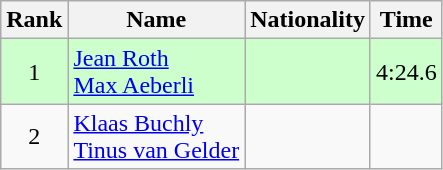<table class="wikitable sortable" style="text-align:center">
<tr>
<th>Rank</th>
<th>Name</th>
<th>Nationality</th>
<th>Time</th>
</tr>
<tr bgcolor=ccffcc>
<td>1</td>
<td align=left><a href='#'>Jean Roth</a><br><a href='#'>Max Aeberli</a></td>
<td align=left></td>
<td>4:24.6</td>
</tr>
<tr>
<td>2</td>
<td align=left><a href='#'>Klaas Buchly</a><br><a href='#'>Tinus van Gelder</a></td>
<td align=left></td>
<td></td>
</tr>
</table>
